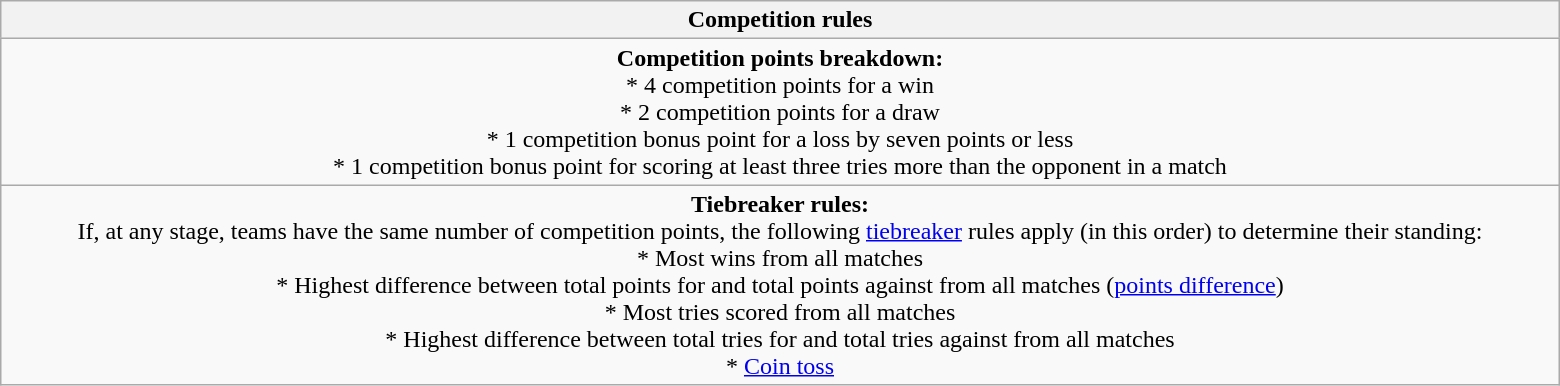<table class="wikitable collapsible collapsed" style="text-align:center;width:65em">
<tr>
<th colspan="100%" style="border:0px">Competition rules</th>
</tr>
<tr>
<td><strong>Competition points breakdown:</strong> <br>* 4 competition points for a win <br>* 2 competition points for a draw <br>* 1 competition bonus point for a loss by seven points or less <br>* 1 competition bonus point for scoring at least three tries more than the opponent in a match</td>
</tr>
<tr>
<td><strong>Tiebreaker rules:</strong> <br>If, at any stage, teams have the same number of competition points, the following <a href='#'>tiebreaker</a> rules apply (in this order) to determine their standing: <br>* Most wins from all matches<br>* Highest difference between total points for and total points against from all matches (<a href='#'>points difference</a>)<br>* Most tries scored from all matches<br>* Highest difference between total tries for and total tries against from all matches<br>* <a href='#'>Coin toss</a></td>
</tr>
</table>
